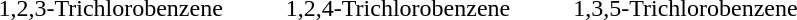<table align="center" class="skin-invert-image">
<tr>
<td style="text-align:center;"></td>
<td style="text-align:center;"></td>
<td style="text-align:center;"></td>
</tr>
<tr>
<td style="padding-left:20px;padding-right:20px;text-align:center;">1,2,3-Trichlorobenzene</td>
<td style="padding-left:20px;padding-right:20px;text-align:center;">1,2,4-Trichlorobenzene</td>
<td style="padding-left:20px;padding-right:20px;text-align:center;">1,3,5-Trichlorobenzene</td>
</tr>
</table>
